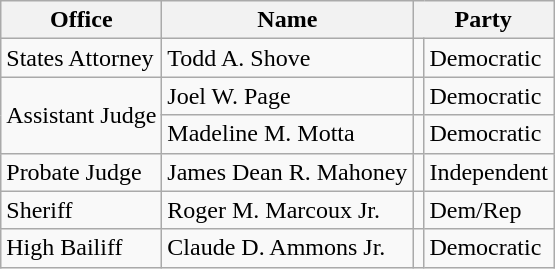<table class="wikitable sortable">
<tr>
<th>Office</th>
<th>Name</th>
<th colspan="2">Party</th>
</tr>
<tr>
<td>States Attorney</td>
<td>Todd A. Shove</td>
<td></td>
<td>Democratic</td>
</tr>
<tr>
<td rowspan=2>Assistant Judge</td>
<td>Joel W. Page</td>
<td></td>
<td>Democratic</td>
</tr>
<tr>
<td>Madeline M. Motta</td>
<td></td>
<td>Democratic</td>
</tr>
<tr>
<td>Probate Judge</td>
<td>James Dean R. Mahoney</td>
<td></td>
<td>Independent</td>
</tr>
<tr>
<td>Sheriff</td>
<td>Roger M. Marcoux Jr.</td>
<td></td>
<td>Dem/Rep</td>
</tr>
<tr>
<td>High Bailiff</td>
<td>Claude D. Ammons Jr.</td>
<td></td>
<td>Democratic</td>
</tr>
</table>
